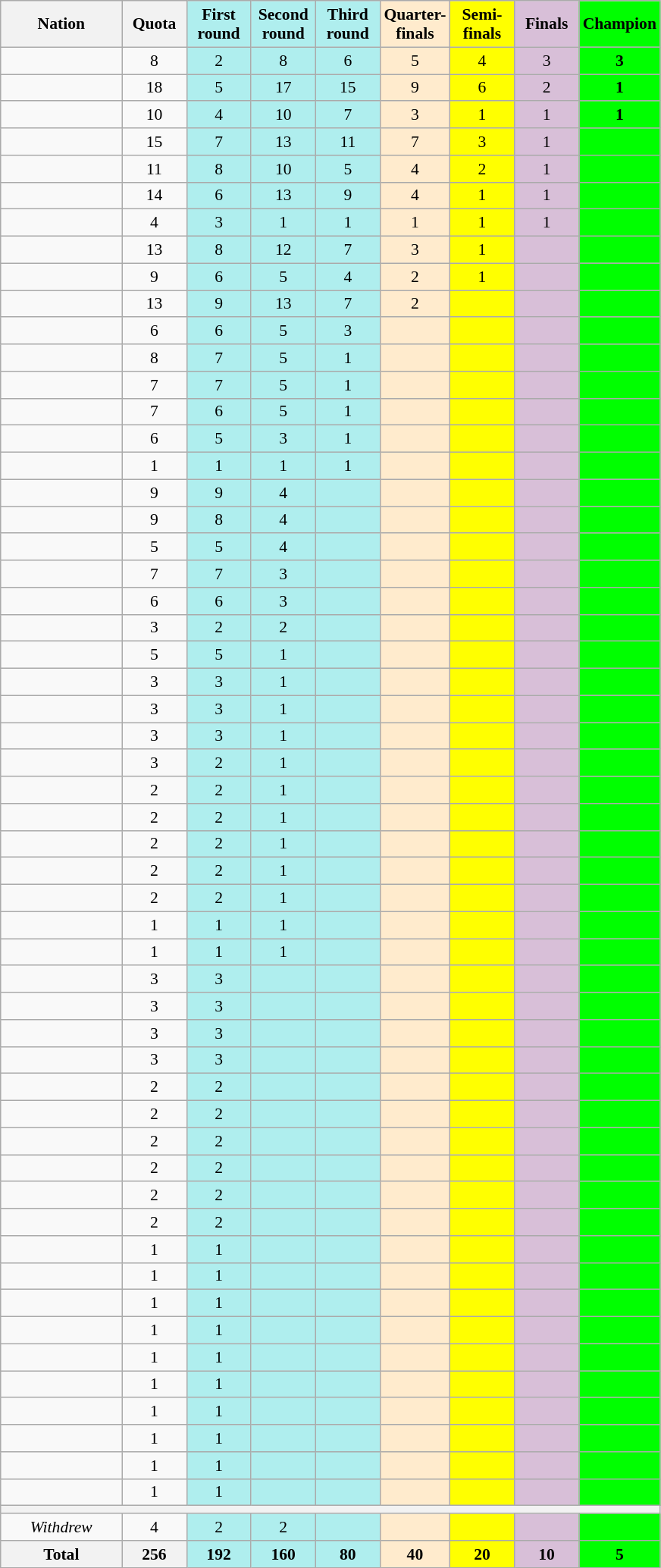<table class="sortable wikitable" style="font-size:90%; text-align:center">
<tr>
<th width="100">Nation</th>
<th width="50">Quota</th>
<th style="background-color:#AFEEEE" width="50">First<br>round</th>
<th style="background-color:#AFEEEE" width="50">Second<br>round</th>
<th style="background-color:#AFEEEE" width="50">Third<br>round</th>
<th style="background-color:#FFEBCD" width="50">Quarter-<br>finals</th>
<th style="background-color:#FFFF00" width="50">Semi-<br>finals</th>
<th style="background-color:#D8BFD8" width="50">Finals<br></th>
<th style="background-color:#00FF00" width="50">Champion</th>
</tr>
<tr>
<td align="left"></td>
<td>8</td>
<td bgcolor="#AFEEEE">2</td>
<td bgcolor="#AFEEEE">8</td>
<td bgcolor="#AFEEEE">6</td>
<td bgcolor="#FFEBCD">5</td>
<td bgcolor="#FFFF00">4</td>
<td bgcolor="#D8BFD8">3</td>
<td bgcolor="#00FF00"><strong>3</strong></td>
</tr>
<tr>
<td align="left"></td>
<td>18</td>
<td bgcolor="#AFEEEE">5</td>
<td bgcolor="#AFEEEE">17</td>
<td bgcolor="#AFEEEE">15</td>
<td bgcolor="#FFEBCD">9</td>
<td bgcolor="#FFFF00">6</td>
<td bgcolor="#D8BFD8">2</td>
<td bgcolor="#00FF00"><strong>1</strong></td>
</tr>
<tr>
<td align="left"></td>
<td>10</td>
<td bgcolor="#AFEEEE">4</td>
<td bgcolor="#AFEEEE">10</td>
<td bgcolor="#AFEEEE">7</td>
<td bgcolor="#FFEBCD">3</td>
<td bgcolor="#FFFF00">1</td>
<td bgcolor="#D8BFD8">1</td>
<td bgcolor="#00FF00"><strong>1</strong></td>
</tr>
<tr>
<td align="left"></td>
<td>15</td>
<td bgcolor="#AFEEEE">7</td>
<td bgcolor="#AFEEEE">13</td>
<td bgcolor="#AFEEEE">11</td>
<td bgcolor="#FFEBCD">7</td>
<td bgcolor="#FFFF00">3</td>
<td bgcolor="#D8BFD8">1</td>
<td bgcolor="#00FF00"><strong> </strong></td>
</tr>
<tr>
<td align="left"></td>
<td>11</td>
<td bgcolor="#AFEEEE">8</td>
<td bgcolor="#AFEEEE">10</td>
<td bgcolor="#AFEEEE">5</td>
<td bgcolor="#FFEBCD">4</td>
<td bgcolor="#FFFF00">2</td>
<td bgcolor="#D8BFD8">1</td>
<td bgcolor="#00FF00"><strong> </strong></td>
</tr>
<tr>
<td align="left"></td>
<td>14</td>
<td bgcolor="#AFEEEE">6</td>
<td bgcolor="#AFEEEE">13</td>
<td bgcolor="#AFEEEE">9</td>
<td bgcolor="#FFEBCD">4</td>
<td bgcolor="#FFFF00">1</td>
<td bgcolor="#D8BFD8">1</td>
<td bgcolor="#00FF00"><strong> </strong></td>
</tr>
<tr>
<td align="left"></td>
<td>4</td>
<td bgcolor="#AFEEEE">3</td>
<td bgcolor="#AFEEEE">1</td>
<td bgcolor="#AFEEEE">1</td>
<td bgcolor="#FFEBCD">1</td>
<td bgcolor="#FFFF00">1</td>
<td bgcolor="#D8BFD8">1</td>
<td bgcolor="#00FF00"><strong> </strong></td>
</tr>
<tr>
<td align="left"></td>
<td>13</td>
<td bgcolor="#AFEEEE">8</td>
<td bgcolor="#AFEEEE">12</td>
<td bgcolor="#AFEEEE">7</td>
<td bgcolor="#FFEBCD">3</td>
<td bgcolor="#FFFF00">1</td>
<td bgcolor="#D8BFD8"></td>
<td bgcolor="#00FF00"><strong> </strong></td>
</tr>
<tr>
<td align="left"></td>
<td>9</td>
<td bgcolor="#AFEEEE">6</td>
<td bgcolor="#AFEEEE">5</td>
<td bgcolor="#AFEEEE">4</td>
<td bgcolor="#FFEBCD">2</td>
<td bgcolor="#FFFF00">1</td>
<td bgcolor="#D8BFD8"></td>
<td bgcolor="#00FF00"><strong> </strong></td>
</tr>
<tr>
<td align="left"></td>
<td>13</td>
<td bgcolor="#AFEEEE">9</td>
<td bgcolor="#AFEEEE">13</td>
<td bgcolor="#AFEEEE">7</td>
<td bgcolor="#FFEBCD">2</td>
<td bgcolor="#FFFF00"></td>
<td bgcolor="#D8BFD8"></td>
<td bgcolor="#00FF00"><strong> </strong></td>
</tr>
<tr>
<td align="left"></td>
<td>6</td>
<td bgcolor="#AFEEEE">6</td>
<td bgcolor="#AFEEEE">5</td>
<td bgcolor="#AFEEEE">3</td>
<td bgcolor="#FFEBCD"></td>
<td bgcolor="#FFFF00"></td>
<td bgcolor="#D8BFD8"></td>
<td bgcolor="#00FF00"><strong> </strong></td>
</tr>
<tr>
<td align="left"></td>
<td>8</td>
<td bgcolor="#AFEEEE">7</td>
<td bgcolor="#AFEEEE">5</td>
<td bgcolor="#AFEEEE">1</td>
<td bgcolor="#FFEBCD"></td>
<td bgcolor="#FFFF00"></td>
<td bgcolor="#D8BFD8"></td>
<td bgcolor="#00FF00"><strong> </strong></td>
</tr>
<tr>
<td align="left"></td>
<td>7</td>
<td bgcolor="#AFEEEE">7</td>
<td bgcolor="#AFEEEE">5</td>
<td bgcolor="#AFEEEE">1</td>
<td bgcolor="#FFEBCD"></td>
<td bgcolor="#FFFF00"></td>
<td bgcolor="#D8BFD8"></td>
<td bgcolor="#00FF00"><strong> </strong></td>
</tr>
<tr>
<td align="left"></td>
<td>7</td>
<td bgcolor="#AFEEEE">6</td>
<td bgcolor="#AFEEEE">5</td>
<td bgcolor="#AFEEEE">1</td>
<td bgcolor="#FFEBCD"></td>
<td bgcolor="#FFFF00"></td>
<td bgcolor="#D8BFD8"></td>
<td bgcolor="#00FF00"><strong> </strong></td>
</tr>
<tr>
<td align="left"></td>
<td>6</td>
<td bgcolor="#AFEEEE">5</td>
<td bgcolor="#AFEEEE">3</td>
<td bgcolor="#AFEEEE">1</td>
<td bgcolor="#FFEBCD"></td>
<td bgcolor="#FFFF00"></td>
<td bgcolor="#D8BFD8"></td>
<td bgcolor="#00FF00"><strong> </strong></td>
</tr>
<tr>
<td align="left"></td>
<td>1</td>
<td bgcolor="#AFEEEE">1</td>
<td bgcolor="#AFEEEE">1</td>
<td bgcolor="#AFEEEE">1</td>
<td bgcolor="#FFEBCD"></td>
<td bgcolor="#FFFF00"></td>
<td bgcolor="#D8BFD8"></td>
<td bgcolor="#00FF00"><strong> </strong></td>
</tr>
<tr>
<td align="left"></td>
<td>9</td>
<td bgcolor="#AFEEEE">9</td>
<td bgcolor="#AFEEEE">4</td>
<td bgcolor="#AFEEEE"></td>
<td bgcolor="#FFEBCD"></td>
<td bgcolor="#FFFF00"></td>
<td bgcolor="#D8BFD8"></td>
<td bgcolor="#00FF00"><strong> </strong></td>
</tr>
<tr>
<td align="left"></td>
<td>9</td>
<td bgcolor="#AFEEEE">8</td>
<td bgcolor="#AFEEEE">4</td>
<td bgcolor="#AFEEEE"></td>
<td bgcolor="#FFEBCD"></td>
<td bgcolor="#FFFF00"></td>
<td bgcolor="#D8BFD8"></td>
<td bgcolor="#00FF00"><strong> </strong></td>
</tr>
<tr>
<td align="left"></td>
<td>5</td>
<td bgcolor="#AFEEEE">5</td>
<td bgcolor="#AFEEEE">4</td>
<td bgcolor="#AFEEEE"></td>
<td bgcolor="#FFEBCD"></td>
<td bgcolor="#FFFF00"></td>
<td bgcolor="#D8BFD8"></td>
<td bgcolor="#00FF00"><strong> </strong></td>
</tr>
<tr>
<td align="left"></td>
<td>7</td>
<td bgcolor="#AFEEEE">7</td>
<td bgcolor="#AFEEEE">3</td>
<td bgcolor="#AFEEEE"></td>
<td bgcolor="#FFEBCD"></td>
<td bgcolor="#FFFF00"></td>
<td bgcolor="#D8BFD8"></td>
<td bgcolor="#00FF00"><strong> </strong></td>
</tr>
<tr>
<td align="left"></td>
<td>6</td>
<td bgcolor="#AFEEEE">6</td>
<td bgcolor="#AFEEEE">3</td>
<td bgcolor="#AFEEEE"></td>
<td bgcolor="#FFEBCD"></td>
<td bgcolor="#FFFF00"></td>
<td bgcolor="#D8BFD8"></td>
<td bgcolor="#00FF00"><strong> </strong></td>
</tr>
<tr>
<td align="left"></td>
<td>3</td>
<td bgcolor="#AFEEEE">2</td>
<td bgcolor="#AFEEEE">2</td>
<td bgcolor="#AFEEEE"></td>
<td bgcolor="#FFEBCD"></td>
<td bgcolor="#FFFF00"></td>
<td bgcolor="#D8BFD8"></td>
<td bgcolor="#00FF00"><strong> </strong></td>
</tr>
<tr>
<td align="left"></td>
<td>5</td>
<td bgcolor="#AFEEEE">5</td>
<td bgcolor="#AFEEEE">1</td>
<td bgcolor="#AFEEEE"></td>
<td bgcolor="#FFEBCD"></td>
<td bgcolor="#FFFF00"></td>
<td bgcolor="#D8BFD8"></td>
<td bgcolor="#00FF00"><strong> </strong></td>
</tr>
<tr>
<td align="left"></td>
<td>3</td>
<td bgcolor="#AFEEEE">3</td>
<td bgcolor="#AFEEEE">1</td>
<td bgcolor="#AFEEEE"></td>
<td bgcolor="#FFEBCD"></td>
<td bgcolor="#FFFF00"></td>
<td bgcolor="#D8BFD8"></td>
<td bgcolor="#00FF00"><strong> </strong></td>
</tr>
<tr>
<td align="left"></td>
<td>3</td>
<td bgcolor="#AFEEEE">3</td>
<td bgcolor="#AFEEEE">1</td>
<td bgcolor="#AFEEEE"></td>
<td bgcolor="#FFEBCD"></td>
<td bgcolor="#FFFF00"></td>
<td bgcolor="#D8BFD8"></td>
<td bgcolor="#00FF00"><strong> </strong></td>
</tr>
<tr>
<td align="left"></td>
<td>3</td>
<td bgcolor="#AFEEEE">3</td>
<td bgcolor="#AFEEEE">1</td>
<td bgcolor="#AFEEEE"></td>
<td bgcolor="#FFEBCD"></td>
<td bgcolor="#FFFF00"></td>
<td bgcolor="#D8BFD8"></td>
<td bgcolor="#00FF00"><strong> </strong></td>
</tr>
<tr>
<td align="left"></td>
<td>3</td>
<td bgcolor="#AFEEEE">2</td>
<td bgcolor="#AFEEEE">1</td>
<td bgcolor="#AFEEEE"></td>
<td bgcolor="#FFEBCD"></td>
<td bgcolor="#FFFF00"></td>
<td bgcolor="#D8BFD8"></td>
<td bgcolor="#00FF00"><strong> </strong></td>
</tr>
<tr>
<td align="left"></td>
<td>2</td>
<td bgcolor="#AFEEEE">2</td>
<td bgcolor="#AFEEEE">1</td>
<td bgcolor="#AFEEEE"></td>
<td bgcolor="#FFEBCD"></td>
<td bgcolor="#FFFF00"></td>
<td bgcolor="#D8BFD8"></td>
<td bgcolor="#00FF00"><strong> </strong></td>
</tr>
<tr>
<td align="left"></td>
<td>2</td>
<td bgcolor="#AFEEEE">2</td>
<td bgcolor="#AFEEEE">1</td>
<td bgcolor="#AFEEEE"></td>
<td bgcolor="#FFEBCD"></td>
<td bgcolor="#FFFF00"></td>
<td bgcolor="#D8BFD8"></td>
<td bgcolor="#00FF00"><strong> </strong></td>
</tr>
<tr>
<td align="left"></td>
<td>2</td>
<td bgcolor="#AFEEEE">2</td>
<td bgcolor="#AFEEEE">1</td>
<td bgcolor="#AFEEEE"></td>
<td bgcolor="#FFEBCD"></td>
<td bgcolor="#FFFF00"></td>
<td bgcolor="#D8BFD8"></td>
<td bgcolor="#00FF00"><strong> </strong></td>
</tr>
<tr>
<td align="left"></td>
<td>2</td>
<td bgcolor="#AFEEEE">2</td>
<td bgcolor="#AFEEEE">1</td>
<td bgcolor="#AFEEEE"></td>
<td bgcolor="#FFEBCD"></td>
<td bgcolor="#FFFF00"></td>
<td bgcolor="#D8BFD8"></td>
<td bgcolor="#00FF00"><strong> </strong></td>
</tr>
<tr>
<td align="left"></td>
<td>2</td>
<td bgcolor="#AFEEEE">2</td>
<td bgcolor="#AFEEEE">1</td>
<td bgcolor="#AFEEEE"></td>
<td bgcolor="#FFEBCD"></td>
<td bgcolor="#FFFF00"></td>
<td bgcolor="#D8BFD8"></td>
<td bgcolor="#00FF00"><strong> </strong></td>
</tr>
<tr>
<td align="left"></td>
<td>1</td>
<td bgcolor="#AFEEEE">1</td>
<td bgcolor="#AFEEEE">1</td>
<td bgcolor="#AFEEEE"></td>
<td bgcolor="#FFEBCD"></td>
<td bgcolor="#FFFF00"></td>
<td bgcolor="#D8BFD8"></td>
<td bgcolor="#00FF00"><strong> </strong></td>
</tr>
<tr>
<td align="left"></td>
<td>1</td>
<td bgcolor="#AFEEEE">1</td>
<td bgcolor="#AFEEEE">1</td>
<td bgcolor="#AFEEEE"></td>
<td bgcolor="#FFEBCD"></td>
<td bgcolor="#FFFF00"></td>
<td bgcolor="#D8BFD8"></td>
<td bgcolor="#00FF00"><strong> </strong></td>
</tr>
<tr>
<td align="left"></td>
<td>3</td>
<td bgcolor="#AFEEEE">3</td>
<td bgcolor="#AFEEEE"></td>
<td bgcolor="#AFEEEE"></td>
<td bgcolor="#FFEBCD"></td>
<td bgcolor="#FFFF00"></td>
<td bgcolor="#D8BFD8"></td>
<td bgcolor="#00FF00"><strong> </strong></td>
</tr>
<tr>
<td align="left"></td>
<td>3</td>
<td bgcolor="#AFEEEE">3</td>
<td bgcolor="#AFEEEE"></td>
<td bgcolor="#AFEEEE"></td>
<td bgcolor="#FFEBCD"></td>
<td bgcolor="#FFFF00"></td>
<td bgcolor="#D8BFD8"></td>
<td bgcolor="#00FF00"><strong> </strong></td>
</tr>
<tr>
<td align="left"></td>
<td>3</td>
<td bgcolor="#AFEEEE">3</td>
<td bgcolor="#AFEEEE"></td>
<td bgcolor="#AFEEEE"></td>
<td bgcolor="#FFEBCD"></td>
<td bgcolor="#FFFF00"></td>
<td bgcolor="#D8BFD8"></td>
<td bgcolor="#00FF00"><strong> </strong></td>
</tr>
<tr>
<td align="left"></td>
<td>3</td>
<td bgcolor="#AFEEEE">3</td>
<td bgcolor="#AFEEEE"></td>
<td bgcolor="#AFEEEE"></td>
<td bgcolor="#FFEBCD"></td>
<td bgcolor="#FFFF00"></td>
<td bgcolor="#D8BFD8"></td>
<td bgcolor="#00FF00"><strong> </strong></td>
</tr>
<tr>
<td align="left"></td>
<td>2</td>
<td bgcolor="#AFEEEE">2</td>
<td bgcolor="#AFEEEE"></td>
<td bgcolor="#AFEEEE"></td>
<td bgcolor="#FFEBCD"></td>
<td bgcolor="#FFFF00"></td>
<td bgcolor="#D8BFD8"></td>
<td bgcolor="#00FF00"><strong> </strong></td>
</tr>
<tr>
<td align="left"></td>
<td>2</td>
<td bgcolor="#AFEEEE">2</td>
<td bgcolor="#AFEEEE"></td>
<td bgcolor="#AFEEEE"></td>
<td bgcolor="#FFEBCD"></td>
<td bgcolor="#FFFF00"></td>
<td bgcolor="#D8BFD8"></td>
<td bgcolor="#00FF00"><strong> </strong></td>
</tr>
<tr>
<td align="left"></td>
<td>2</td>
<td bgcolor="#AFEEEE">2</td>
<td bgcolor="#AFEEEE"></td>
<td bgcolor="#AFEEEE"></td>
<td bgcolor="#FFEBCD"></td>
<td bgcolor="#FFFF00"></td>
<td bgcolor="#D8BFD8"></td>
<td bgcolor="#00FF00"><strong> </strong></td>
</tr>
<tr>
<td align="left"></td>
<td>2</td>
<td bgcolor="#AFEEEE">2</td>
<td bgcolor="#AFEEEE"></td>
<td bgcolor="#AFEEEE"></td>
<td bgcolor="#FFEBCD"></td>
<td bgcolor="#FFFF00"></td>
<td bgcolor="#D8BFD8"></td>
<td bgcolor="#00FF00"><strong> </strong></td>
</tr>
<tr>
<td align="left"></td>
<td>2</td>
<td bgcolor="#AFEEEE">2</td>
<td bgcolor="#AFEEEE"></td>
<td bgcolor="#AFEEEE"></td>
<td bgcolor="#FFEBCD"></td>
<td bgcolor="#FFFF00"></td>
<td bgcolor="#D8BFD8"></td>
<td bgcolor="#00FF00"><strong> </strong></td>
</tr>
<tr>
<td align="left"></td>
<td>2</td>
<td bgcolor="#AFEEEE">2</td>
<td bgcolor="#AFEEEE"></td>
<td bgcolor="#AFEEEE"></td>
<td bgcolor="#FFEBCD"></td>
<td bgcolor="#FFFF00"></td>
<td bgcolor="#D8BFD8"></td>
<td bgcolor="#00FF00"><strong> </strong></td>
</tr>
<tr>
<td align="left"></td>
<td>1</td>
<td bgcolor="#AFEEEE">1</td>
<td bgcolor="#AFEEEE"></td>
<td bgcolor="#AFEEEE"></td>
<td bgcolor="#FFEBCD"></td>
<td bgcolor="#FFFF00"></td>
<td bgcolor="#D8BFD8"></td>
<td bgcolor="#00FF00"><strong> </strong></td>
</tr>
<tr>
<td align="left"></td>
<td>1</td>
<td bgcolor="#AFEEEE">1</td>
<td bgcolor="#AFEEEE"></td>
<td bgcolor="#AFEEEE"></td>
<td bgcolor="#FFEBCD"></td>
<td bgcolor="#FFFF00"></td>
<td bgcolor="#D8BFD8"></td>
<td bgcolor="#00FF00"><strong> </strong></td>
</tr>
<tr>
<td align="left"></td>
<td>1</td>
<td bgcolor="#AFEEEE">1</td>
<td bgcolor="#AFEEEE"></td>
<td bgcolor="#AFEEEE"></td>
<td bgcolor="#FFEBCD"></td>
<td bgcolor="#FFFF00"></td>
<td bgcolor="#D8BFD8"></td>
<td bgcolor="#00FF00"><strong> </strong></td>
</tr>
<tr>
<td align="left"></td>
<td>1</td>
<td bgcolor="#AFEEEE">1</td>
<td bgcolor="#AFEEEE"></td>
<td bgcolor="#AFEEEE"></td>
<td bgcolor="#FFEBCD"></td>
<td bgcolor="#FFFF00"></td>
<td bgcolor="#D8BFD8"></td>
<td bgcolor="#00FF00"><strong> </strong></td>
</tr>
<tr>
<td align="left"></td>
<td>1</td>
<td bgcolor="#AFEEEE">1</td>
<td bgcolor="#AFEEEE"></td>
<td bgcolor="#AFEEEE"></td>
<td bgcolor="#FFEBCD"></td>
<td bgcolor="#FFFF00"></td>
<td bgcolor="#D8BFD8"></td>
<td bgcolor="#00FF00"><strong> </strong></td>
</tr>
<tr>
<td align="left"></td>
<td>1</td>
<td bgcolor="#AFEEEE">1</td>
<td bgcolor="#AFEEEE"></td>
<td bgcolor="#AFEEEE"></td>
<td bgcolor="#FFEBCD"></td>
<td bgcolor="#FFFF00"></td>
<td bgcolor="#D8BFD8"></td>
<td bgcolor="#00FF00"><strong> </strong></td>
</tr>
<tr>
<td align="left"></td>
<td>1</td>
<td bgcolor="#AFEEEE">1</td>
<td bgcolor="#AFEEEE"></td>
<td bgcolor="#AFEEEE"></td>
<td bgcolor="#FFEBCD"></td>
<td bgcolor="#FFFF00"></td>
<td bgcolor="#D8BFD8"></td>
<td bgcolor="#00FF00"><strong> </strong></td>
</tr>
<tr>
<td align="left"></td>
<td>1</td>
<td bgcolor="#AFEEEE">1</td>
<td bgcolor="#AFEEEE"></td>
<td bgcolor="#AFEEEE"></td>
<td bgcolor="#FFEBCD"></td>
<td bgcolor="#FFFF00"></td>
<td bgcolor="#D8BFD8"></td>
<td bgcolor="#00FF00"><strong> </strong></td>
</tr>
<tr>
<td align="left"></td>
<td>1</td>
<td bgcolor="#AFEEEE">1</td>
<td bgcolor="#AFEEEE"></td>
<td bgcolor="#AFEEEE"></td>
<td bgcolor="#FFEBCD"></td>
<td bgcolor="#FFFF00"></td>
<td bgcolor="#D8BFD8"></td>
<td bgcolor="#00FF00"><strong> </strong></td>
</tr>
<tr>
<td align="left"></td>
<td>1</td>
<td bgcolor="#AFEEEE">1</td>
<td bgcolor="#AFEEEE"></td>
<td bgcolor="#AFEEEE"></td>
<td bgcolor="#FFEBCD"></td>
<td bgcolor="#FFFF00"></td>
<td bgcolor="#D8BFD8"></td>
<td bgcolor="#00FF00"><strong> </strong></td>
</tr>
<tr>
<th colspan="9"></th>
</tr>
<tr>
<td><em>Withdrew</em></td>
<td>4</td>
<td bgcolor="#AFEEEE">2</td>
<td bgcolor="#AFEEEE">2</td>
<td bgcolor="#AFEEEE"></td>
<td bgcolor="#FFEBCD"></td>
<td bgcolor="#FFFF00"></td>
<td bgcolor="#D8BFD8"></td>
<td bgcolor="#00FF00"><strong> </strong></td>
</tr>
<tr>
<th>Total</th>
<th>256</th>
<th style="background-color:#AFEEEE">192</th>
<th style="background-color:#AFEEEE">160</th>
<th style="background-color:#AFEEEE">80</th>
<th style="background-color:#FFEBCD">40</th>
<th style="background-color:#FFFF00">20</th>
<th style="background-color:#D8BFD8">10</th>
<th style="background-color:#00FF00">5</th>
</tr>
</table>
